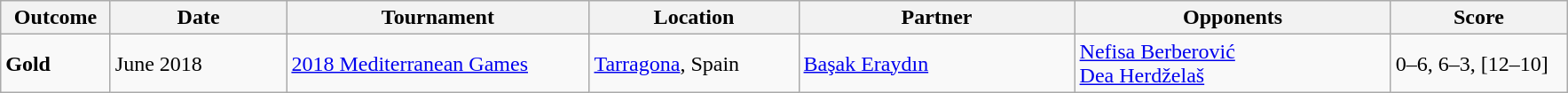<table class="wikitable">
<tr>
<th width=75>Outcome</th>
<th width=125>Date</th>
<th width=220>Tournament</th>
<th width=150>Location</th>
<th width=200>Partner</th>
<th width=230>Opponents</th>
<th width=125>Score</th>
</tr>
<tr>
<td> <strong>Gold</strong></td>
<td>June 2018</td>
<td><a href='#'>2018 Mediterranean Games</a></td>
<td><a href='#'>Tarragona</a>, Spain</td>
<td> <a href='#'>Başak Eraydın</a></td>
<td> <a href='#'>Nefisa Berberović</a> <br>  <a href='#'>Dea Herdželaš</a></td>
<td>0–6, 6–3, [12–10]</td>
</tr>
</table>
